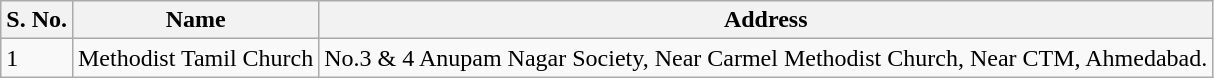<table class="wikitable">
<tr>
<th>S. No.</th>
<th>Name</th>
<th>Address</th>
</tr>
<tr>
<td>1</td>
<td>Methodist Tamil Church</td>
<td>No.3 & 4 Anupam Nagar Society, Near Carmel Methodist Church, Near CTM, Ahmedabad.</td>
</tr>
</table>
